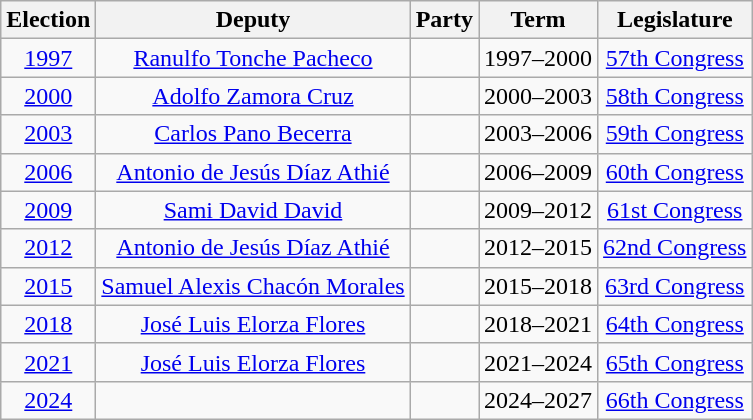<table class="wikitable sortable" style="text-align: center">
<tr>
<th>Election</th>
<th class="unsortable">Deputy</th>
<th class="unsortable">Party</th>
<th class="unsortable">Term</th>
<th class="unsortable">Legislature</th>
</tr>
<tr>
<td><a href='#'>1997</a></td>
<td><a href='#'>Ranulfo Tonche Pacheco</a></td>
<td></td>
<td>1997–2000</td>
<td><a href='#'>57th Congress</a></td>
</tr>
<tr>
<td><a href='#'>2000</a></td>
<td><a href='#'>Adolfo Zamora Cruz</a></td>
<td></td>
<td>2000–2003</td>
<td><a href='#'>58th Congress</a></td>
</tr>
<tr>
<td><a href='#'>2003</a></td>
<td><a href='#'>Carlos Pano Becerra</a></td>
<td></td>
<td>2003–2006</td>
<td><a href='#'>59th Congress</a></td>
</tr>
<tr>
<td><a href='#'>2006</a></td>
<td><a href='#'>Antonio de Jesús Díaz Athié</a></td>
<td></td>
<td>2006–2009</td>
<td><a href='#'>60th Congress</a></td>
</tr>
<tr>
<td><a href='#'>2009</a></td>
<td><a href='#'>Sami David David</a></td>
<td></td>
<td>2009–2012</td>
<td><a href='#'>61st Congress</a></td>
</tr>
<tr>
<td><a href='#'>2012</a></td>
<td><a href='#'>Antonio de Jesús Díaz Athié</a></td>
<td></td>
<td>2012–2015</td>
<td><a href='#'>62nd Congress</a></td>
</tr>
<tr>
<td><a href='#'>2015</a></td>
<td><a href='#'>Samuel Alexis Chacón Morales</a></td>
<td></td>
<td>2015–2018</td>
<td><a href='#'>63rd Congress</a></td>
</tr>
<tr>
<td><a href='#'>2018</a></td>
<td><a href='#'>José Luis Elorza Flores</a></td>
<td></td>
<td>2018–2021</td>
<td><a href='#'>64th Congress</a></td>
</tr>
<tr>
<td><a href='#'>2021</a></td>
<td><a href='#'>José Luis Elorza Flores</a></td>
<td></td>
<td>2021–2024</td>
<td><a href='#'>65th Congress</a></td>
</tr>
<tr>
<td><a href='#'>2024</a></td>
<td></td>
<td></td>
<td>2024–2027</td>
<td><a href='#'>66th Congress</a></td>
</tr>
</table>
